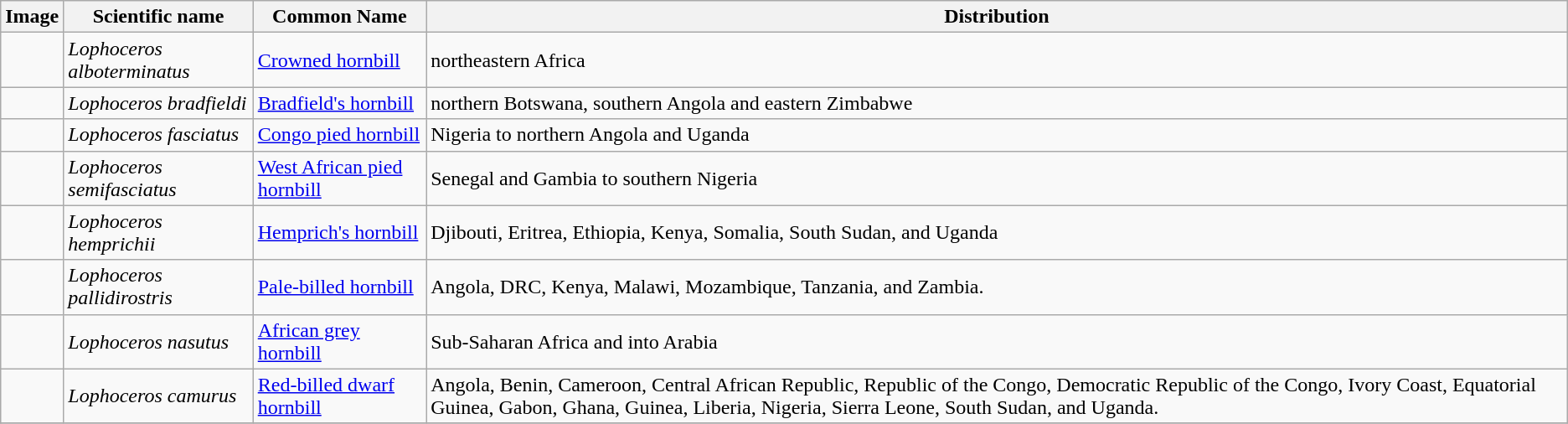<table class="wikitable">
<tr>
<th>Image</th>
<th>Scientific name</th>
<th>Common Name</th>
<th>Distribution</th>
</tr>
<tr>
<td></td>
<td><em>Lophoceros alboterminatus</em></td>
<td><a href='#'>Crowned hornbill</a></td>
<td>northeastern Africa</td>
</tr>
<tr>
<td></td>
<td><em>Lophoceros bradfieldi</em></td>
<td><a href='#'>Bradfield's hornbill</a></td>
<td>northern Botswana, southern Angola and eastern Zimbabwe</td>
</tr>
<tr>
<td></td>
<td><em>Lophoceros fasciatus</em></td>
<td><a href='#'>Congo pied hornbill</a></td>
<td>Nigeria to northern Angola and Uganda</td>
</tr>
<tr>
<td></td>
<td><em>Lophoceros semifasciatus</em></td>
<td><a href='#'>West African pied hornbill</a></td>
<td>Senegal and Gambia to southern Nigeria</td>
</tr>
<tr>
<td></td>
<td><em>Lophoceros hemprichii</em></td>
<td><a href='#'>Hemprich's hornbill</a></td>
<td>Djibouti, Eritrea, Ethiopia, Kenya, Somalia, South Sudan, and Uganda</td>
</tr>
<tr>
<td></td>
<td><em>Lophoceros pallidirostris</em></td>
<td><a href='#'>Pale-billed hornbill</a></td>
<td>Angola, DRC, Kenya, Malawi, Mozambique, Tanzania, and Zambia.</td>
</tr>
<tr>
<td></td>
<td><em>Lophoceros nasutus</em></td>
<td><a href='#'>African grey hornbill</a></td>
<td>Sub-Saharan Africa and into Arabia</td>
</tr>
<tr>
<td></td>
<td><em>Lophoceros camurus</em></td>
<td><a href='#'>Red-billed dwarf hornbill</a></td>
<td>Angola, Benin, Cameroon, Central African Republic, Republic of the Congo, Democratic Republic of the Congo, Ivory Coast, Equatorial Guinea, Gabon, Ghana, Guinea, Liberia, Nigeria, Sierra Leone, South Sudan, and Uganda.</td>
</tr>
<tr>
</tr>
</table>
